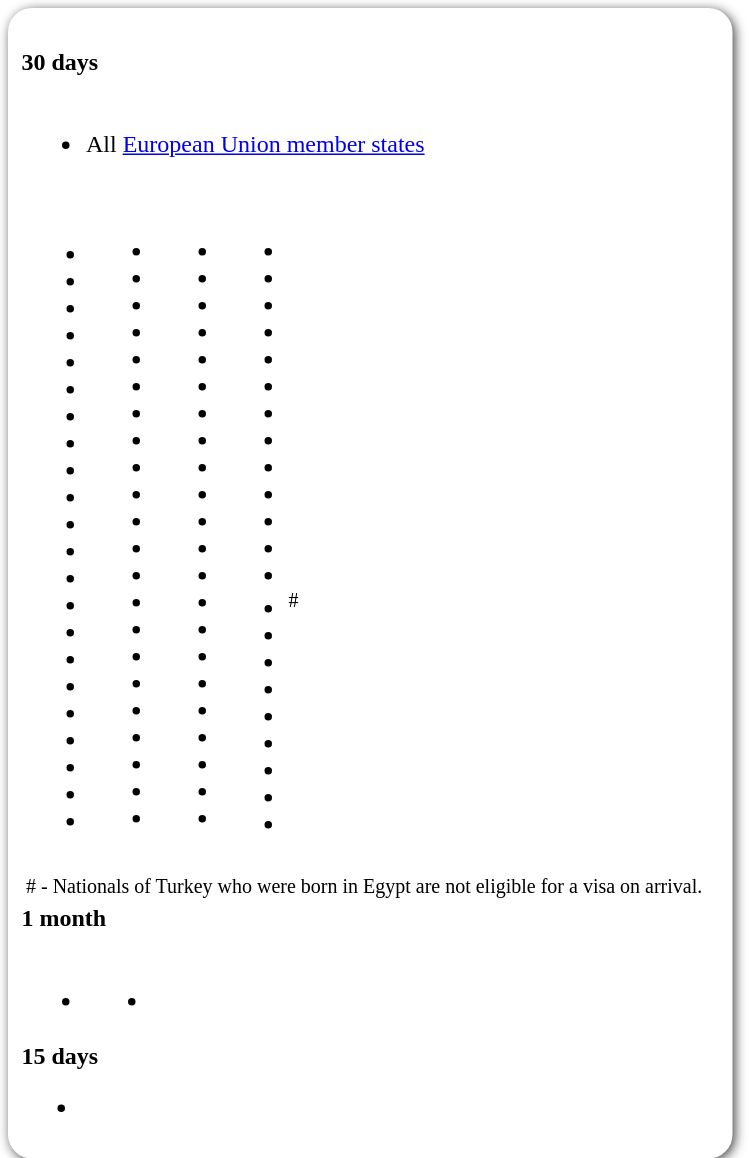<table style=" border-radius:1em; box-shadow: 0.1em 0.1em 0.5em rgba(0,0,0,0.75); background-color: white; border: 1px solid white; padding: 5px;">
<tr style="vertical-align:top;">
<td><br><strong>30 days</strong><table>
<tr>
<td><br><ul><li> All <a href='#'>European Union member states</a></li></ul><table>
<tr>
<td><br><ul><li></li><li></li><li></li><li></li><li></li><li></li><li></li><li></li><li></li><li></li><li></li><li></li><li></li><li></li><li></li><li></li><li></li><li></li><li></li><li></li><li></li><li></li></ul></td>
<td valign="top"><br><ul><li></li><li></li><li></li><li></li><li></li><li></li><li></li><li></li><li></li><li></li><li></li><li></li><li></li><li></li><li></li><li></li><li></li><li></li><li></li><li></li><li></li><li></li></ul></td>
<td valign="top"><br><ul><li></li><li></li><li></li><li></li><li></li><li></li><li></li><li></li><li></li><li></li><li></li><li></li><li></li><li></li><li></li><li></li><li></li><li></li><li></li><li></li><li></li><li></li></ul></td>
<td valign="top"><br><ul><li></li><li></li><li></li><li></li><li></li><li></li><li></li><li></li><li></li><li></li><li></li><li></li><li></li><li><sup>#</sup></li><li></li><li></li><li></li><li></li><li></li><li></li><li></li><li></li></ul></td>
<td></td>
</tr>
</table>
<sub># - Nationals of Turkey who were born in Egypt are not eligible for a visa on arrival.</sub></td>
<td></td>
</tr>
</table>
<strong>1 month</strong><table>
<tr>
<td><br><ul><li></li></ul></td>
<td valign="top"><br><ul><li></li></ul></td>
<td></td>
</tr>
</table>
<strong>15 days</strong><ul><li></li></ul></td>
<td></td>
</tr>
</table>
